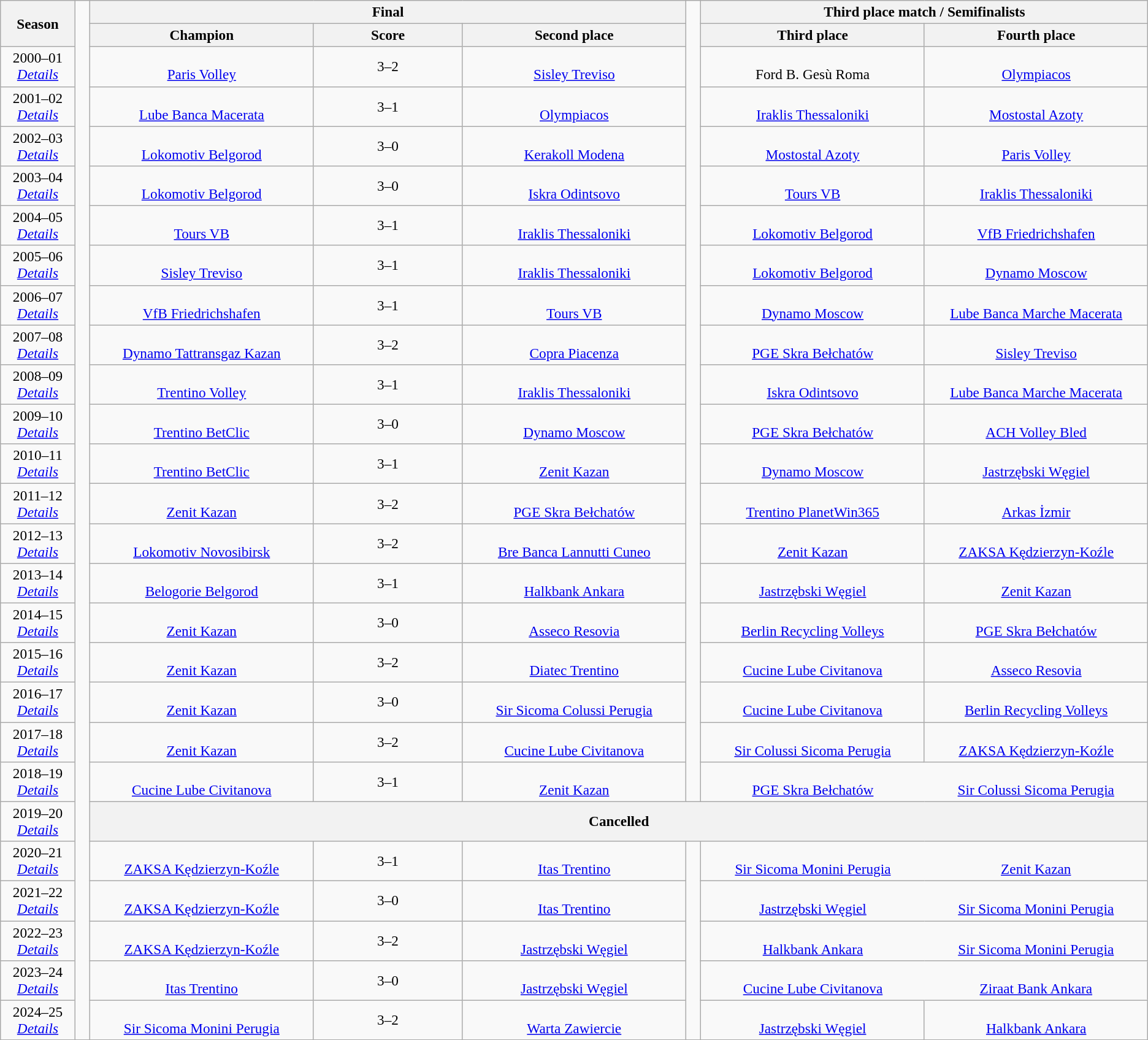<table class="wikitable" style="font-size: 97%; text-align: center;">
<tr>
<th rowspan="2" style="width:5%;">Season</th>
<td style="width:1%;" rowspan="27"></td>
<th colspan=3>Final</th>
<td style="width:1%;" rowspan="21"></td>
<th colspan=2>Third place match / Semifinalists</th>
</tr>
<tr>
<th width=15%>Champion</th>
<th width=10%>Score</th>
<th width=15%>Second place</th>
<th width=15%>Third place</th>
<th width=15%>Fourth place</th>
</tr>
<tr>
<td>2000–01<br><em><a href='#'>Details</a></em></td>
<td> <br> <a href='#'>Paris Volley</a></td>
<td>3–2</td>
<td> <br> <a href='#'>Sisley Treviso</a></td>
<td> <br> Ford B. Gesù Roma</td>
<td> <br> <a href='#'>Olympiacos</a></td>
</tr>
<tr>
<td>2001–02<br><em><a href='#'>Details</a></em></td>
<td> <br> <a href='#'>Lube Banca Macerata</a></td>
<td>3–1</td>
<td> <br> <a href='#'>Olympiacos</a></td>
<td> <br> <a href='#'>Iraklis Thessaloniki</a></td>
<td> <br> <a href='#'>Mostostal Azoty</a></td>
</tr>
<tr>
<td>2002–03<br><em><a href='#'>Details</a></em></td>
<td> <br> <a href='#'>Lokomotiv Belgorod</a></td>
<td>3–0</td>
<td> <br> <a href='#'>Kerakoll Modena</a></td>
<td> <br> <a href='#'>Mostostal Azoty</a></td>
<td> <br> <a href='#'>Paris Volley</a></td>
</tr>
<tr>
<td>2003–04<br><em><a href='#'>Details</a></em></td>
<td> <br> <a href='#'>Lokomotiv Belgorod</a></td>
<td>3–0</td>
<td> <br> <a href='#'>Iskra Odintsovo</a></td>
<td> <br> <a href='#'>Tours VB</a></td>
<td> <br> <a href='#'>Iraklis Thessaloniki</a></td>
</tr>
<tr>
<td>2004–05<br><em><a href='#'>Details</a></em></td>
<td> <br> <a href='#'>Tours VB</a></td>
<td>3–1</td>
<td> <br> <a href='#'>Iraklis Thessaloniki</a></td>
<td> <br> <a href='#'>Lokomotiv Belgorod</a></td>
<td> <br> <a href='#'>VfB Friedrichshafen</a></td>
</tr>
<tr>
<td>2005–06<br><em><a href='#'>Details</a></em></td>
<td> <br> <a href='#'>Sisley Treviso</a></td>
<td>3–1</td>
<td> <br> <a href='#'>Iraklis Thessaloniki</a></td>
<td> <br> <a href='#'>Lokomotiv Belgorod</a></td>
<td> <br> <a href='#'>Dynamo Moscow</a></td>
</tr>
<tr>
<td>2006–07<br><em><a href='#'>Details</a></em></td>
<td> <br> <a href='#'>VfB Friedrichshafen</a></td>
<td>3–1</td>
<td> <br> <a href='#'>Tours VB</a></td>
<td> <br> <a href='#'>Dynamo Moscow</a></td>
<td> <br> <a href='#'>Lube Banca Marche Macerata</a></td>
</tr>
<tr>
<td>2007–08<br><em><a href='#'>Details</a></em></td>
<td> <br> <a href='#'>Dynamo Tattransgaz Kazan</a></td>
<td>3–2</td>
<td> <br> <a href='#'>Copra Piacenza</a></td>
<td> <br> <a href='#'>PGE Skra Bełchatów</a></td>
<td> <br> <a href='#'>Sisley Treviso</a></td>
</tr>
<tr>
<td>2008–09<br><em><a href='#'>Details</a></em></td>
<td> <br> <a href='#'>Trentino Volley</a></td>
<td>3–1</td>
<td> <br> <a href='#'>Iraklis Thessaloniki</a></td>
<td> <br> <a href='#'>Iskra Odintsovo</a></td>
<td> <br> <a href='#'>Lube Banca Marche Macerata</a></td>
</tr>
<tr>
<td>2009–10<br><em><a href='#'>Details</a></em></td>
<td> <br> <a href='#'>Trentino BetClic</a></td>
<td>3–0</td>
<td> <br> <a href='#'>Dynamo Moscow</a></td>
<td> <br> <a href='#'>PGE Skra Bełchatów</a></td>
<td> <br> <a href='#'>ACH Volley Bled</a></td>
</tr>
<tr>
<td>2010–11<br><em><a href='#'>Details</a></em></td>
<td> <br> <a href='#'>Trentino BetClic</a></td>
<td>3–1</td>
<td> <br> <a href='#'>Zenit Kazan</a></td>
<td> <br> <a href='#'>Dynamo Moscow</a></td>
<td> <br> <a href='#'>Jastrzębski Węgiel</a></td>
</tr>
<tr>
<td>2011–12<br><em><a href='#'>Details</a></em></td>
<td> <br> <a href='#'>Zenit Kazan</a></td>
<td>3–2</td>
<td> <br> <a href='#'>PGE Skra Bełchatów</a></td>
<td> <br> <a href='#'>Trentino PlanetWin365</a></td>
<td> <br> <a href='#'>Arkas İzmir</a></td>
</tr>
<tr>
<td>2012–13<br><em><a href='#'>Details</a></em></td>
<td> <br> <a href='#'>Lokomotiv Novosibirsk</a></td>
<td>3–2</td>
<td> <br> <a href='#'>Bre Banca Lannutti Cuneo</a></td>
<td> <br> <a href='#'>Zenit Kazan</a></td>
<td> <br> <a href='#'>ZAKSA Kędzierzyn-Koźle</a></td>
</tr>
<tr>
<td>2013–14<br><em><a href='#'>Details</a></em></td>
<td> <br> <a href='#'>Belogorie Belgorod</a></td>
<td>3–1</td>
<td> <br> <a href='#'>Halkbank Ankara</a></td>
<td> <br> <a href='#'>Jastrzębski Węgiel</a></td>
<td> <br> <a href='#'>Zenit Kazan</a></td>
</tr>
<tr>
<td>2014–15<br><em><a href='#'>Details</a></em></td>
<td> <br> <a href='#'>Zenit Kazan</a></td>
<td>3–0</td>
<td> <br> <a href='#'>Asseco Resovia</a></td>
<td> <br> <a href='#'>Berlin Recycling Volleys</a></td>
<td> <br> <a href='#'>PGE Skra Bełchatów</a></td>
</tr>
<tr>
<td>2015–16<br><em><a href='#'>Details</a></em></td>
<td> <br> <a href='#'>Zenit Kazan</a></td>
<td>3–2</td>
<td> <br> <a href='#'>Diatec Trentino</a></td>
<td> <br> <a href='#'>Cucine Lube Civitanova</a></td>
<td> <br> <a href='#'>Asseco Resovia</a></td>
</tr>
<tr>
<td>2016–17<br><em><a href='#'>Details</a></em></td>
<td> <br> <a href='#'>Zenit Kazan</a></td>
<td>3–0</td>
<td> <br> <a href='#'>Sir Sicoma Colussi Perugia</a></td>
<td> <br> <a href='#'>Cucine Lube Civitanova</a></td>
<td> <br> <a href='#'>Berlin Recycling Volleys</a></td>
</tr>
<tr>
<td>2017–18<br><em><a href='#'>Details</a></em></td>
<td> <br> <a href='#'>Zenit Kazan</a></td>
<td>3–2</td>
<td> <br> <a href='#'>Cucine Lube Civitanova</a></td>
<td> <br> <a href='#'>Sir Colussi Sicoma Perugia</a></td>
<td> <br> <a href='#'>ZAKSA Kędzierzyn-Koźle</a></td>
</tr>
<tr>
<td>2018–19<br><em><a href='#'>Details</a></em></td>
<td> <br> <a href='#'>Cucine Lube Civitanova</a></td>
<td>3–1</td>
<td> <br> <a href='#'>Zenit Kazan</a></td>
<td style="border-style: none none solid none;"> <br> <a href='#'>PGE Skra Bełchatów</a></td>
<td style="border-style: none none solid none;"> <br> <a href='#'>Sir Colussi Sicoma Perugia</a></td>
</tr>
<tr>
<td>2019–20<br><em><a href='#'>Details</a></em></td>
<th colspan=6>Cancelled</th>
</tr>
<tr>
<td>2020–21<br><em><a href='#'>Details</a></em></td>
<td> <br> <a href='#'>ZAKSA Kędzierzyn-Koźle</a></td>
<td>3–1</td>
<td> <br> <a href='#'>Itas Trentino</a></td>
<td style="width:1%;" rowspan="5"></td>
<td style="border-style: none none solid none;"> <br> <a href='#'>Sir Sicoma Monini Perugia</a></td>
<td style="border-style: none none solid none;"> <br> <a href='#'>Zenit Kazan</a></td>
</tr>
<tr>
<td>2021–22<br><em><a href='#'>Details</a></em></td>
<td> <br> <a href='#'>ZAKSA Kędzierzyn-Koźle</a></td>
<td>3–0</td>
<td> <br> <a href='#'>Itas Trentino</a></td>
<td style="border-style: none none solid none;"> <br> <a href='#'>Jastrzębski Węgiel</a></td>
<td style="border-style: none none solid none;"> <br> <a href='#'>Sir Sicoma Monini Perugia</a></td>
</tr>
<tr>
<td>2022–23<br><em><a href='#'>Details</a></em></td>
<td> <br> <a href='#'>ZAKSA Kędzierzyn-Koźle</a></td>
<td>3–2</td>
<td> <br> <a href='#'>Jastrzębski Węgiel</a></td>
<td style="border-style: none none solid none;"> <br> <a href='#'>Halkbank Ankara</a></td>
<td style="border-style: none none solid none;"> <br> <a href='#'>Sir Sicoma Monini Perugia</a></td>
</tr>
<tr>
<td>2023–24<br><em><a href='#'>Details</a></em></td>
<td> <br> <a href='#'>Itas Trentino</a></td>
<td>3–0</td>
<td> <br> <a href='#'>Jastrzębski Węgiel</a></td>
<td style="border-style: none none solid none;"> <br> <a href='#'>Cucine Lube Civitanova</a></td>
<td style="border-style: none none solid none;"> <br> <a href='#'>Ziraat Bank Ankara</a></td>
</tr>
<tr>
<td>2024–25<br><em><a href='#'>Details</a></em></td>
<td> <br> <a href='#'>Sir Sicoma Monini Perugia</a></td>
<td>3–2</td>
<td> <br> <a href='#'>Warta Zawiercie</a></td>
<td> <br> <a href='#'>Jastrzębski Węgiel</a></td>
<td> <br> <a href='#'>Halkbank Ankara</a></td>
</tr>
</table>
